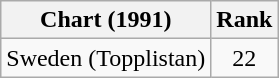<table class="wikitable">
<tr>
<th>Chart (1991)</th>
<th>Rank</th>
</tr>
<tr>
<td>Sweden (Topplistan)</td>
<td align="center">22</td>
</tr>
</table>
